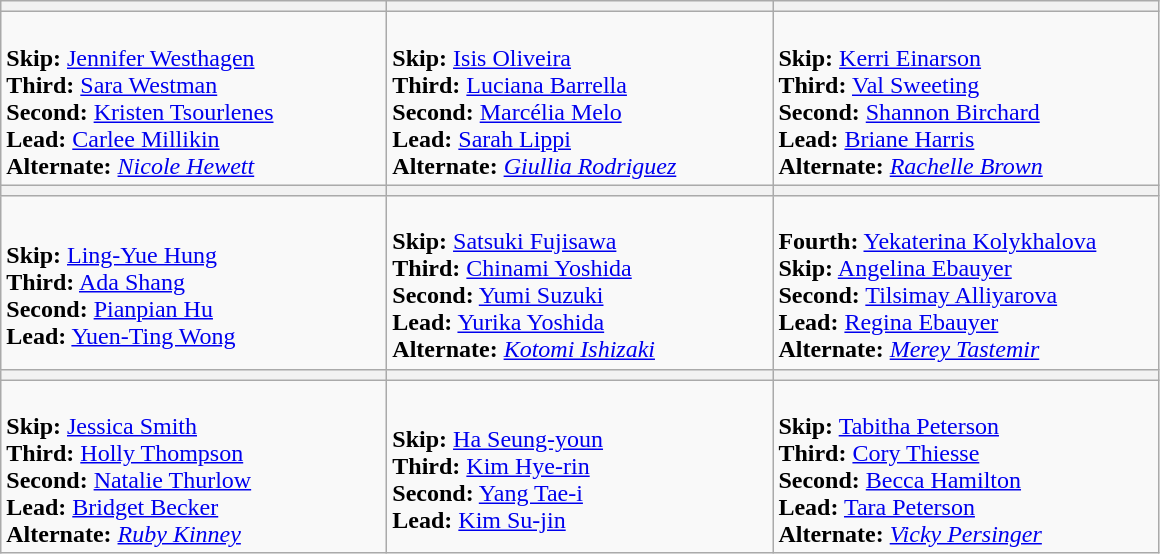<table class="wikitable">
<tr>
<th width=250></th>
<th width=250></th>
<th width=250></th>
</tr>
<tr>
<td><br><strong>Skip:</strong> <a href='#'>Jennifer Westhagen</a><br>
<strong>Third:</strong> <a href='#'>Sara Westman</a><br>
<strong>Second:</strong> <a href='#'>Kristen Tsourlenes</a><br>
<strong>Lead:</strong> <a href='#'>Carlee Millikin</a><br>
<strong>Alternate:</strong> <em><a href='#'>Nicole Hewett</a></em></td>
<td><br><strong>Skip:</strong> <a href='#'>Isis Oliveira</a><br>
<strong>Third:</strong> <a href='#'>Luciana Barrella</a><br>
<strong>Second:</strong> <a href='#'>Marcélia Melo</a><br>
<strong>Lead:</strong> <a href='#'>Sarah Lippi</a><br>
<strong>Alternate:</strong> <em><a href='#'>Giullia Rodriguez</a></em></td>
<td><br><strong>Skip:</strong> <a href='#'>Kerri Einarson</a><br>
<strong>Third:</strong> <a href='#'>Val Sweeting</a><br>
<strong>Second:</strong> <a href='#'>Shannon Birchard</a><br>
<strong>Lead:</strong> <a href='#'>Briane Harris</a><br>
<strong>Alternate:</strong> <em><a href='#'>Rachelle Brown</a></em></td>
</tr>
<tr>
<th width=250></th>
<th width=250></th>
<th width=250></th>
</tr>
<tr>
<td><br><strong>Skip:</strong> <a href='#'>Ling-Yue Hung</a><br>
<strong>Third:</strong> <a href='#'>Ada Shang</a><br>
<strong>Second:</strong> <a href='#'>Pianpian Hu</a><br>
<strong>Lead:</strong> <a href='#'>Yuen-Ting Wong</a></td>
<td><br><strong>Skip:</strong> <a href='#'>Satsuki Fujisawa</a><br>
<strong>Third:</strong> <a href='#'>Chinami Yoshida</a><br>
<strong>Second:</strong> <a href='#'>Yumi Suzuki</a><br>
<strong>Lead:</strong> <a href='#'>Yurika Yoshida</a><br>
<strong>Alternate:</strong> <em><a href='#'>Kotomi Ishizaki</a></em></td>
<td><br><strong>Fourth:</strong> <a href='#'>Yekaterina Kolykhalova</a><br>
<strong>Skip:</strong> <a href='#'>Angelina Ebauyer</a><br>
<strong>Second:</strong> <a href='#'>Tilsimay Alliyarova</a><br>
<strong>Lead:</strong> <a href='#'>Regina Ebauyer</a><br>
<strong>Alternate:</strong> <em><a href='#'>Merey Tastemir</a></em></td>
</tr>
<tr>
<th width=250></th>
<th width=250></th>
<th width=250></th>
</tr>
<tr>
<td><br><strong>Skip:</strong> <a href='#'>Jessica Smith</a><br>
<strong>Third:</strong> <a href='#'>Holly Thompson</a><br>
<strong>Second:</strong> <a href='#'>Natalie Thurlow</a><br>
<strong>Lead:</strong> <a href='#'>Bridget Becker</a><br>
<strong>Alternate:</strong> <em><a href='#'>Ruby Kinney</a></em></td>
<td><br><strong>Skip:</strong> <a href='#'>Ha Seung-youn</a><br>
<strong>Third:</strong> <a href='#'>Kim Hye-rin</a><br>
<strong>Second:</strong> <a href='#'>Yang Tae-i</a><br>
<strong>Lead:</strong> <a href='#'>Kim Su-jin</a></td>
<td><br><strong>Skip:</strong> <a href='#'>Tabitha Peterson</a><br>
<strong>Third:</strong> <a href='#'>Cory Thiesse</a><br>
<strong>Second:</strong> <a href='#'>Becca Hamilton</a><br>
<strong>Lead:</strong> <a href='#'>Tara Peterson</a><br>
<strong>Alternate:</strong> <em><a href='#'>Vicky Persinger</a></em></td>
</tr>
</table>
